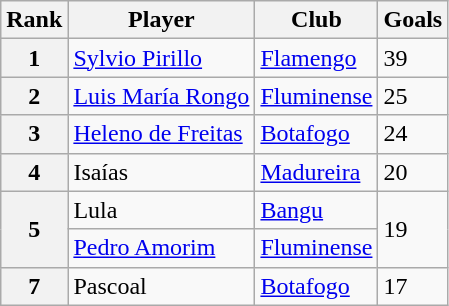<table class="wikitable">
<tr>
<th>Rank</th>
<th>Player</th>
<th>Club</th>
<th>Goals</th>
</tr>
<tr>
<th>1</th>
<td><a href='#'>Sylvio Pirillo</a></td>
<td><a href='#'>Flamengo</a></td>
<td>39</td>
</tr>
<tr>
<th>2</th>
<td><a href='#'>Luis María Rongo</a></td>
<td><a href='#'>Fluminense</a></td>
<td>25</td>
</tr>
<tr>
<th>3</th>
<td><a href='#'>Heleno de Freitas</a></td>
<td><a href='#'>Botafogo</a></td>
<td>24</td>
</tr>
<tr>
<th>4</th>
<td>Isaías</td>
<td><a href='#'>Madureira</a></td>
<td>20</td>
</tr>
<tr>
<th rowspan="2">5</th>
<td>Lula</td>
<td><a href='#'>Bangu</a></td>
<td rowspan="2">19</td>
</tr>
<tr>
<td><a href='#'>Pedro Amorim</a></td>
<td><a href='#'>Fluminense</a></td>
</tr>
<tr>
<th>7</th>
<td>Pascoal</td>
<td><a href='#'>Botafogo</a></td>
<td>17</td>
</tr>
</table>
